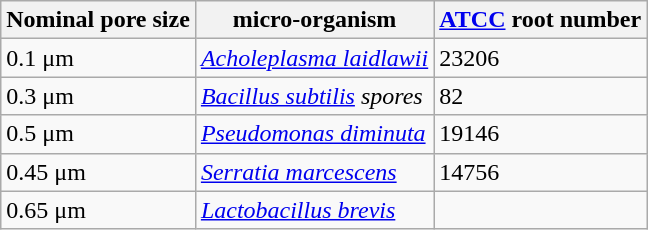<table Class ="wikitable">
<tr>
<th>Nominal pore size</th>
<th>micro-organism</th>
<th><a href='#'>ATCC</a> root number</th>
</tr>
<tr>
<td>0.1 μm</td>
<td><em><a href='#'>Acholeplasma laidlawii</a></em></td>
<td>23206</td>
</tr>
<tr>
<td>0.3 μm</td>
<td><em><a href='#'>Bacillus subtilis</a> spores</em></td>
<td>82</td>
</tr>
<tr>
<td>0.5 μm</td>
<td><em><a href='#'>Pseudomonas diminuta</a></em></td>
<td>19146</td>
</tr>
<tr>
<td>0.45 μm</td>
<td><em><a href='#'>Serratia marcescens</a></em></td>
<td>14756</td>
</tr>
<tr>
<td>0.65 μm</td>
<td><em><a href='#'>Lactobacillus brevis</a></em></td>
<td></td>
</tr>
</table>
